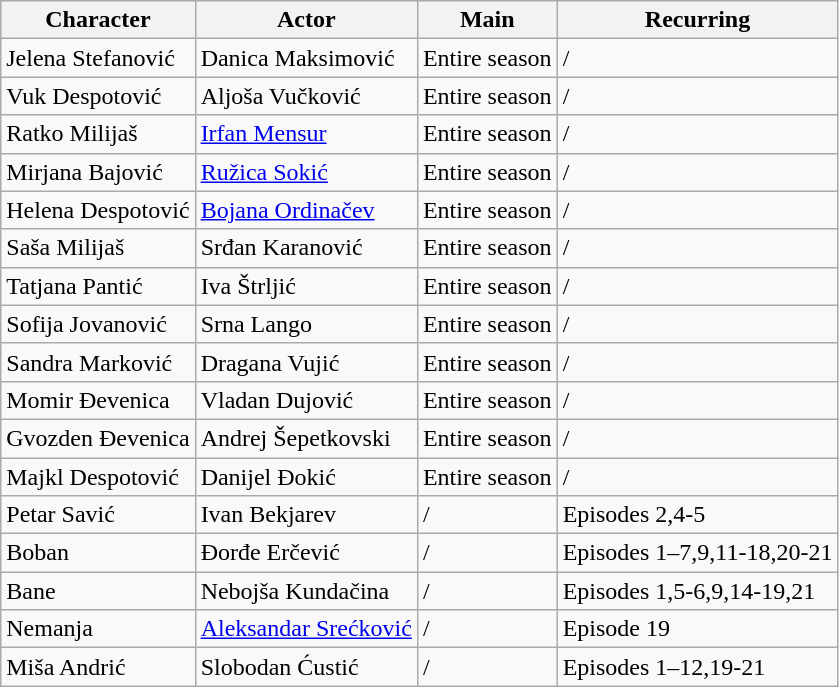<table class="wikitable sortable" border ="1">
<tr>
<th>Character</th>
<th>Actor</th>
<th>Main</th>
<th>Recurring</th>
</tr>
<tr>
<td>Jelena Stefanović</td>
<td>Danica Maksimović</td>
<td>Entire season</td>
<td>/</td>
</tr>
<tr>
<td>Vuk Despotović</td>
<td>Aljoša Vučković</td>
<td>Entire season</td>
<td>/</td>
</tr>
<tr>
<td>Ratko Milijaš</td>
<td><a href='#'>Irfan Mensur</a></td>
<td>Entire season</td>
<td>/</td>
</tr>
<tr>
<td>Mirjana Bajović</td>
<td><a href='#'>Ružica Sokić</a></td>
<td>Entire season</td>
<td>/</td>
</tr>
<tr>
<td>Helena Despotović</td>
<td><a href='#'>Bojana Ordinačev</a></td>
<td>Entire season</td>
<td>/</td>
</tr>
<tr>
<td>Saša Milijaš</td>
<td>Srđan Karanović</td>
<td>Entire season</td>
<td>/</td>
</tr>
<tr>
<td>Tatjana Pantić</td>
<td>Iva Štrljić</td>
<td>Entire season</td>
<td>/</td>
</tr>
<tr>
<td>Sofija Jovanović</td>
<td>Srna Lango</td>
<td>Entire season</td>
<td>/</td>
</tr>
<tr>
<td>Sandra Marković</td>
<td>Dragana Vujić</td>
<td>Entire season</td>
<td>/</td>
</tr>
<tr>
<td>Momir Đevenica</td>
<td>Vladan Dujović</td>
<td>Entire season</td>
<td>/</td>
</tr>
<tr>
<td>Gvozden Đevenica</td>
<td>Andrej Šepetkovski</td>
<td>Entire season</td>
<td>/</td>
</tr>
<tr>
<td>Majkl Despotović</td>
<td>Danijel Đokić</td>
<td>Entire season</td>
<td>/</td>
</tr>
<tr>
<td>Petar Savić</td>
<td>Ivan Bekjarev</td>
<td>/</td>
<td>Episodes 2,4-5</td>
</tr>
<tr>
<td>Boban</td>
<td>Đorđe Erčević</td>
<td>/</td>
<td>Episodes 1–7,9,11-18,20-21</td>
</tr>
<tr>
<td>Bane</td>
<td>Nebojša Kundačina</td>
<td>/</td>
<td>Episodes 1,5-6,9,14-19,21</td>
</tr>
<tr>
<td>Nemanja</td>
<td><a href='#'>Aleksandar Srećković</a></td>
<td>/</td>
<td>Episode 19</td>
</tr>
<tr>
<td>Miša Andrić</td>
<td>Slobodan Ćustić</td>
<td>/</td>
<td>Episodes 1–12,19-21</td>
</tr>
</table>
